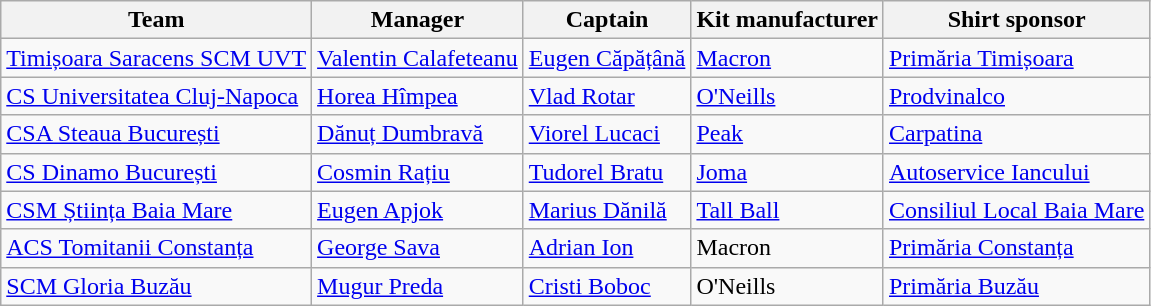<table class="wikitable sortable">
<tr>
<th>Team</th>
<th>Manager</th>
<th>Captain</th>
<th>Kit manufacturer</th>
<th>Shirt sponsor</th>
</tr>
<tr>
<td><a href='#'>Timișoara Saracens SCM UVT</a></td>
<td> <a href='#'>Valentin Calafeteanu</a></td>
<td> <a href='#'>Eugen Căpățână</a></td>
<td> <a href='#'>Macron</a></td>
<td><a href='#'>Primăria Timișoara</a></td>
</tr>
<tr>
<td><a href='#'>CS Universitatea Cluj-Napoca</a></td>
<td> <a href='#'>Horea Hîmpea</a></td>
<td> <a href='#'>Vlad Rotar</a></td>
<td> <a href='#'>O'Neills</a></td>
<td><a href='#'>Prodvinalco</a></td>
</tr>
<tr>
<td><a href='#'>CSA Steaua București</a></td>
<td> <a href='#'>Dănuț Dumbravă</a></td>
<td> <a href='#'>Viorel Lucaci</a></td>
<td> <a href='#'>Peak</a></td>
<td><a href='#'>Carpatina</a></td>
</tr>
<tr>
<td><a href='#'>CS Dinamo București</a></td>
<td> <a href='#'>Cosmin Rațiu</a></td>
<td> <a href='#'>Tudorel Bratu</a></td>
<td> <a href='#'>Joma</a></td>
<td><a href='#'>Autoservice Iancului</a></td>
</tr>
<tr>
<td><a href='#'>CSM Știința Baia Mare</a></td>
<td> <a href='#'>Eugen Apjok</a></td>
<td> <a href='#'>Marius Dănilă</a></td>
<td> <a href='#'>Tall Ball</a></td>
<td><a href='#'>Consiliul Local Baia Mare</a></td>
</tr>
<tr>
<td><a href='#'>ACS Tomitanii Constanța</a></td>
<td> <a href='#'>George Sava</a></td>
<td> <a href='#'>Adrian Ion</a></td>
<td> Macron</td>
<td><a href='#'>Primăria Constanța</a></td>
</tr>
<tr>
<td><a href='#'>SCM Gloria Buzău</a></td>
<td> <a href='#'>Mugur Preda</a></td>
<td> <a href='#'>Cristi Boboc</a></td>
<td> O'Neills</td>
<td><a href='#'>Primăria Buzău</a></td>
</tr>
</table>
